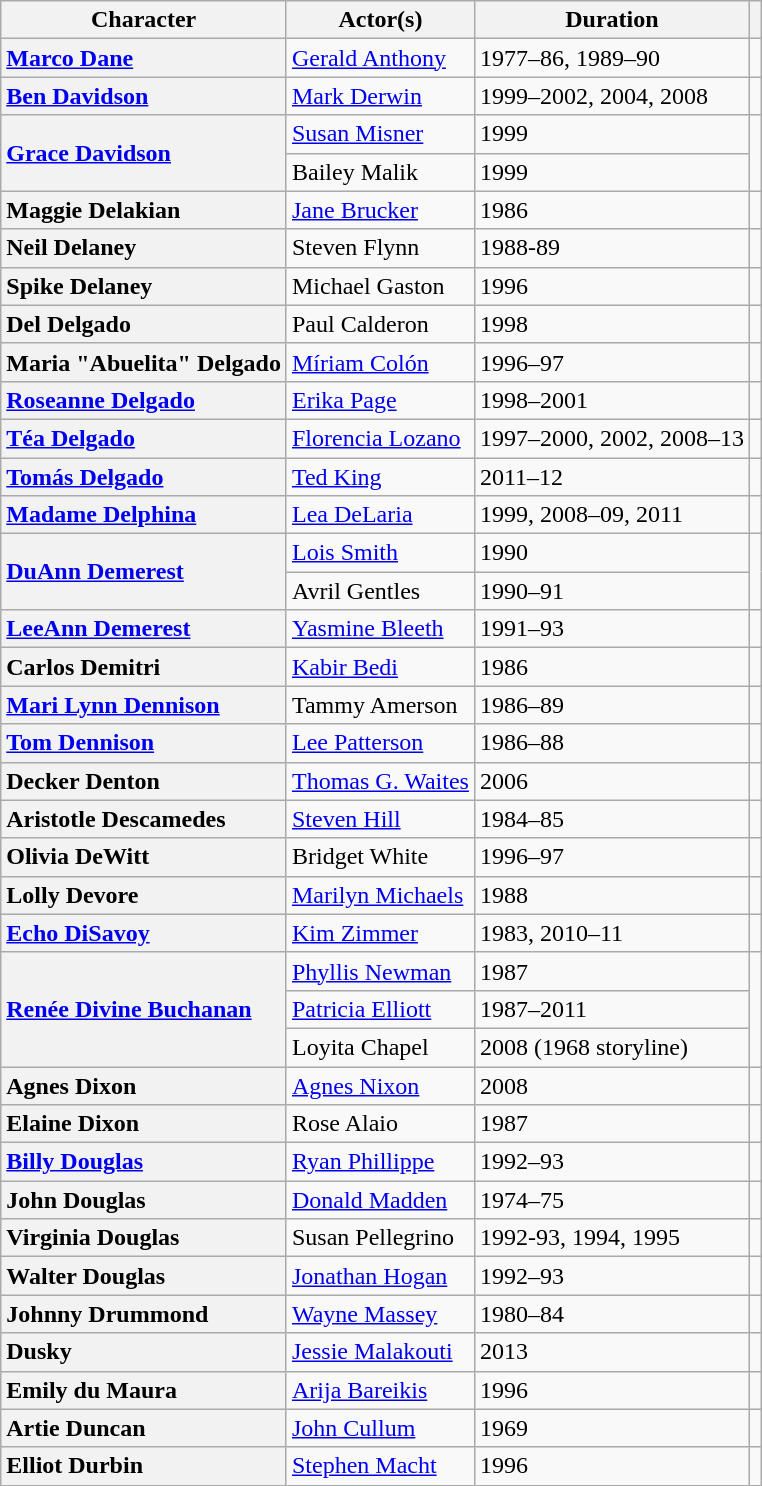<table class="wikitable unsortable">
<tr>
<th scope=col>Character</th>
<th scope=col>Actor(s)</th>
<th scope=col>Duration</th>
<th scope=col></th>
</tr>
<tr>
<th scope=row style=text-align:left><a href='#'>Marco Dane</a></th>
<td><a href='#'>Gerald Anthony</a></td>
<td>1977–86, 1989–90</td>
<td></td>
</tr>
<tr>
<th scope=row style=text-align:left><a href='#'>Ben Davidson</a></th>
<td><a href='#'>Mark Derwin</a></td>
<td>1999–2002, 2004, 2008</td>
<td></td>
</tr>
<tr>
<th scope=row style=text-align:left rowspan="2"><a href='#'>Grace Davidson</a></th>
<td><a href='#'>Susan Misner</a></td>
<td>1999</td>
<td rowspan="2"></td>
</tr>
<tr>
<td>Bailey Malik</td>
<td>1999</td>
</tr>
<tr>
<th scope=row style=text-align:left>Maggie Delakian</th>
<td><a href='#'>Jane Brucker</a></td>
<td>1986</td>
<td></td>
</tr>
<tr>
<th scope=row style=text-align:left>Neil Delaney</th>
<td>Steven Flynn</td>
<td>1988-89</td>
<td></td>
</tr>
<tr>
<th scope=row style=text-align:left>Spike Delaney</th>
<td>Michael Gaston</td>
<td>1996</td>
<td></td>
</tr>
<tr>
<th scope=row style=text-align:left>Del Delgado</th>
<td>Paul Calderon</td>
<td>1998</td>
<td></td>
</tr>
<tr>
<th scope=row style=text-align:left>Maria "Abuelita" Delgado</th>
<td><a href='#'>Míriam Colón</a></td>
<td>1996–97</td>
<td></td>
</tr>
<tr>
<th scope=row style=text-align:left><a href='#'>Roseanne Delgado</a></th>
<td><a href='#'>Erika Page</a></td>
<td>1998–2001</td>
<td></td>
</tr>
<tr>
<th scope=row style=text-align:left><a href='#'>Téa Delgado</a></th>
<td><a href='#'>Florencia Lozano</a></td>
<td>1997–2000, 2002, 2008–13</td>
<td></td>
</tr>
<tr>
<th scope=row style=text-align:left><a href='#'>Tomás Delgado</a></th>
<td><a href='#'>Ted King</a></td>
<td>2011–12</td>
<td></td>
</tr>
<tr>
<th scope=row style=text-align:left><a href='#'>Madame Delphina</a></th>
<td><a href='#'>Lea DeLaria</a></td>
<td>1999, 2008–09, 2011</td>
<td></td>
</tr>
<tr>
<th scope=row style=text-align:left rowspan="2"><a href='#'>DuAnn Demerest</a></th>
<td><a href='#'>Lois Smith</a></td>
<td>1990</td>
<td rowspan="2"></td>
</tr>
<tr>
<td>Avril Gentles</td>
<td>1990–91</td>
</tr>
<tr>
<th scope=row style=text-align:left><a href='#'>LeeAnn Demerest</a></th>
<td><a href='#'>Yasmine Bleeth</a></td>
<td>1991–93</td>
<td></td>
</tr>
<tr>
<th scope=row style=text-align:left>Carlos Demitri</th>
<td><a href='#'>Kabir Bedi</a></td>
<td>1986</td>
<td></td>
</tr>
<tr>
<th scope=row style=text-align:left><a href='#'>Mari Lynn Dennison</a></th>
<td>Tammy Amerson</td>
<td>1986–89</td>
<td></td>
</tr>
<tr>
<th scope=row style=text-align:left><a href='#'>Tom Dennison</a></th>
<td><a href='#'>Lee Patterson</a></td>
<td>1986–88</td>
<td></td>
</tr>
<tr>
<th scope=row style=text-align:left>Decker Denton</th>
<td><a href='#'>Thomas G. Waites</a></td>
<td>2006</td>
<td></td>
</tr>
<tr>
<th scope=row style=text-align:left>Aristotle Descamedes</th>
<td><a href='#'>Steven Hill</a></td>
<td>1984–85</td>
<td></td>
</tr>
<tr>
<th scope=row style=text-align:left>Olivia DeWitt</th>
<td>Bridget White</td>
<td>1996–97</td>
<td></td>
</tr>
<tr>
<th scope=row style=text-align:left>Lolly Devore</th>
<td><a href='#'>Marilyn Michaels</a></td>
<td>1988</td>
<td></td>
</tr>
<tr>
<th scope=row style=text-align:left><a href='#'>Echo DiSavoy</a></th>
<td><a href='#'>Kim Zimmer</a></td>
<td>1983, 2010–11</td>
<td></td>
</tr>
<tr>
<th scope=row style=text-align:left rowspan="3"><a href='#'>Renée Divine Buchanan</a></th>
<td><a href='#'>Phyllis Newman</a></td>
<td>1987</td>
<td rowspan="3"></td>
</tr>
<tr>
<td><a href='#'>Patricia Elliott</a></td>
<td>1987–2011</td>
</tr>
<tr>
<td>Loyita Chapel</td>
<td>2008 (1968 storyline)</td>
</tr>
<tr>
<th scope=row style=text-align:left>Agnes Dixon</th>
<td><a href='#'>Agnes Nixon</a></td>
<td>2008</td>
<td></td>
</tr>
<tr>
<th scope=row style=text-align:left>Elaine Dixon</th>
<td>Rose Alaio</td>
<td>1987</td>
<td></td>
</tr>
<tr>
<th scope=row style=text-align:left><a href='#'>Billy Douglas</a></th>
<td><a href='#'>Ryan Phillippe</a></td>
<td>1992–93</td>
<td></td>
</tr>
<tr>
<th scope=row style=text-align:left>John Douglas</th>
<td><a href='#'>Donald Madden</a></td>
<td>1974–75</td>
<td></td>
</tr>
<tr>
<th scope=row style=text-align:left>Virginia Douglas</th>
<td>Susan Pellegrino</td>
<td>1992-93, 1994, 1995</td>
<td></td>
</tr>
<tr>
<th scope=row style=text-align:left>Walter Douglas</th>
<td><a href='#'>Jonathan Hogan</a></td>
<td>1992–93</td>
<td></td>
</tr>
<tr>
<th scope=row style=text-align:left>Johnny Drummond</th>
<td><a href='#'>Wayne Massey</a></td>
<td>1980–84</td>
<td></td>
</tr>
<tr>
<th scope=row style=text-align:left>Dusky</th>
<td><a href='#'>Jessie Malakouti</a></td>
<td>2013</td>
<td></td>
</tr>
<tr>
<th scope=row style=text-align:left>Emily du Maura</th>
<td><a href='#'>Arija Bareikis</a></td>
<td>1996</td>
<td></td>
</tr>
<tr>
<th scope=row style=text-align:left>Artie Duncan</th>
<td><a href='#'>John Cullum</a></td>
<td>1969</td>
<td></td>
</tr>
<tr>
<th scope=row style=text-align:left>Elliot Durbin</th>
<td><a href='#'>Stephen Macht</a></td>
<td>1996</td>
<td></td>
</tr>
</table>
